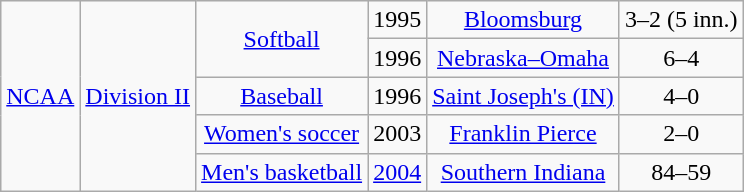<table class = "wikitable" style = "text-align:center">
<tr align="center">
<td rowspan="5"><a href='#'>NCAA</a></td>
<td rowspan="5"><a href='#'>Division II</a></td>
<td rowspan="2"><a href='#'>Softball</a></td>
<td>1995</td>
<td><a href='#'>Bloomsburg</a></td>
<td>3–2 (5 inn.)</td>
</tr>
<tr align="center">
<td>1996</td>
<td><a href='#'>Nebraska–Omaha</a></td>
<td>6–4</td>
</tr>
<tr align="center">
<td><a href='#'>Baseball</a></td>
<td>1996</td>
<td><a href='#'>Saint Joseph's (IN)</a></td>
<td>4–0</td>
</tr>
<tr align="center">
<td><a href='#'>Women's soccer</a></td>
<td>2003</td>
<td><a href='#'>Franklin Pierce</a></td>
<td>2–0</td>
</tr>
<tr align="center">
<td><a href='#'>Men's basketball</a></td>
<td><a href='#'>2004</a></td>
<td><a href='#'>Southern Indiana</a></td>
<td>84–59</td>
</tr>
</table>
